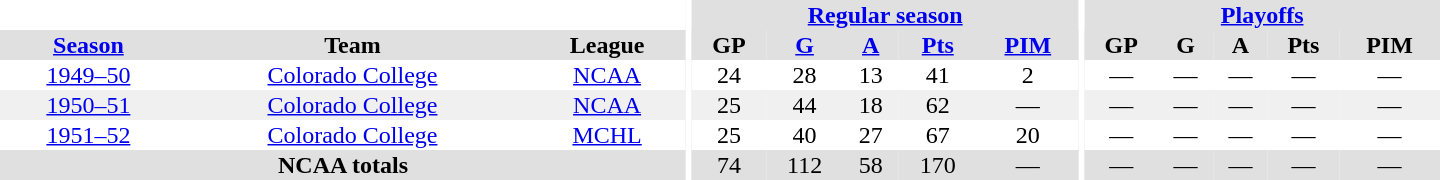<table border="0" cellpadding="1" cellspacing="0" style="text-align:center; width:60em">
<tr bgcolor="#e0e0e0">
<th colspan="3" bgcolor="#ffffff"></th>
<th rowspan="99" bgcolor="#ffffff"></th>
<th colspan="5"><a href='#'>Regular season</a></th>
<th rowspan="99" bgcolor="#ffffff"></th>
<th colspan="5"><a href='#'>Playoffs</a></th>
</tr>
<tr bgcolor="#e0e0e0">
<th><a href='#'>Season</a></th>
<th>Team</th>
<th>League</th>
<th>GP</th>
<th><a href='#'>G</a></th>
<th><a href='#'>A</a></th>
<th><a href='#'>Pts</a></th>
<th><a href='#'>PIM</a></th>
<th>GP</th>
<th>G</th>
<th>A</th>
<th>Pts</th>
<th>PIM</th>
</tr>
<tr>
<td><a href='#'>1949–50</a></td>
<td><a href='#'>Colorado College</a></td>
<td><a href='#'>NCAA</a></td>
<td>24</td>
<td>28</td>
<td>13</td>
<td>41</td>
<td>2</td>
<td>—</td>
<td>—</td>
<td>—</td>
<td>—</td>
<td>—</td>
</tr>
<tr bgcolor="#f0f0f0">
<td><a href='#'>1950–51</a></td>
<td><a href='#'>Colorado College</a></td>
<td><a href='#'>NCAA</a></td>
<td>25</td>
<td>44</td>
<td>18</td>
<td>62</td>
<td>—</td>
<td>—</td>
<td>—</td>
<td>—</td>
<td>—</td>
<td>—</td>
</tr>
<tr>
<td><a href='#'>1951–52</a></td>
<td><a href='#'>Colorado College</a></td>
<td><a href='#'>MCHL</a></td>
<td>25</td>
<td>40</td>
<td>27</td>
<td>67</td>
<td>20</td>
<td>—</td>
<td>—</td>
<td>—</td>
<td>—</td>
<td>—</td>
</tr>
<tr bgcolor="#e0e0e0">
<th colspan="3">NCAA totals</th>
<td>74</td>
<td>112</td>
<td>58</td>
<td>170</td>
<td>—</td>
<td>—</td>
<td>—</td>
<td>—</td>
<td>—</td>
<td>—</td>
</tr>
</table>
